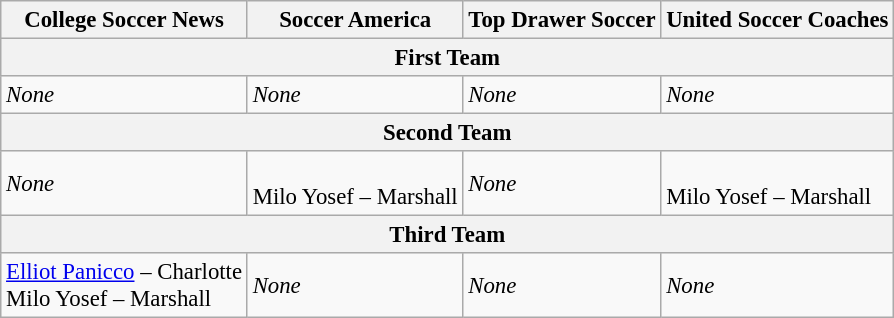<table class="wikitable" style="font-size: 95%">
<tr>
<th>College Soccer News</th>
<th>Soccer America<em></em></th>
<th>Top Drawer Soccer</th>
<th>United Soccer Coaches</th>
</tr>
<tr>
<th colspan=4>First Team</th>
</tr>
<tr>
<td><em>None</em></td>
<td><em>None</em></td>
<td><em>None</em></td>
<td><em>None</em></td>
</tr>
<tr>
<th colspan=4>Second Team</th>
</tr>
<tr>
<td><em>None</em></td>
<td><br>Milo Yosef – Marshall</td>
<td><em>None</em></td>
<td><br>Milo Yosef – Marshall</td>
</tr>
<tr>
<th colspan=4>Third Team</th>
</tr>
<tr>
<td><a href='#'>Elliot Panicco</a> – Charlotte<br>Milo Yosef – Marshall</td>
<td><em>None</em></td>
<td><em>None</em></td>
<td><em>None</em></td>
</tr>
</table>
